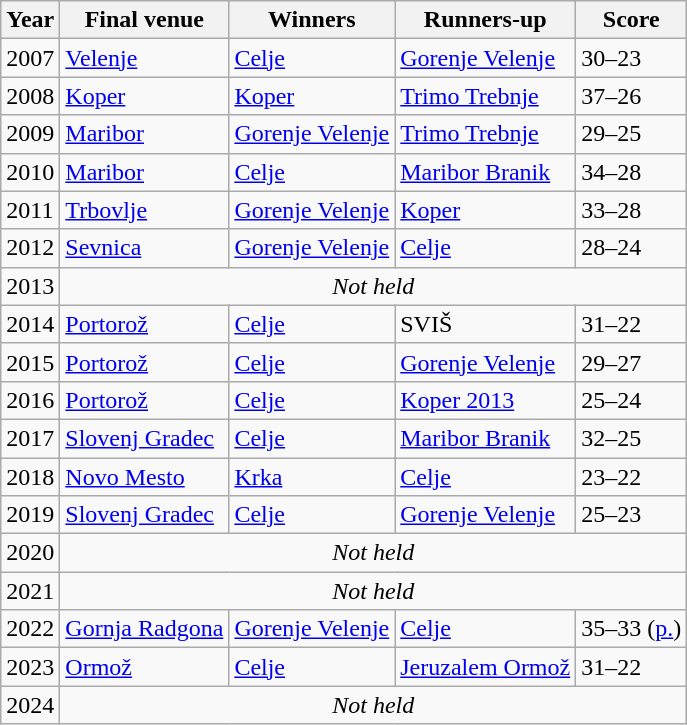<table class="wikitable">
<tr>
<th>Year</th>
<th>Final venue</th>
<th>Winners</th>
<th>Runners-up</th>
<th>Score</th>
</tr>
<tr>
<td>2007</td>
<td><a href='#'>Velenje</a></td>
<td><a href='#'>Celje</a></td>
<td><a href='#'>Gorenje Velenje</a></td>
<td>30–23</td>
</tr>
<tr>
<td>2008</td>
<td><a href='#'>Koper</a></td>
<td><a href='#'>Koper</a></td>
<td><a href='#'>Trimo Trebnje</a></td>
<td>37–26</td>
</tr>
<tr>
<td>2009</td>
<td><a href='#'>Maribor</a></td>
<td><a href='#'>Gorenje Velenje</a></td>
<td><a href='#'>Trimo Trebnje</a></td>
<td>29–25</td>
</tr>
<tr>
<td>2010</td>
<td><a href='#'>Maribor</a></td>
<td><a href='#'>Celje</a></td>
<td><a href='#'>Maribor Branik</a></td>
<td>34–28</td>
</tr>
<tr>
<td>2011</td>
<td><a href='#'>Trbovlje</a></td>
<td><a href='#'>Gorenje Velenje</a></td>
<td><a href='#'>Koper</a></td>
<td>33–28</td>
</tr>
<tr>
<td>2012</td>
<td><a href='#'>Sevnica</a></td>
<td><a href='#'>Gorenje Velenje</a></td>
<td><a href='#'>Celje</a></td>
<td>28–24</td>
</tr>
<tr>
<td>2013</td>
<td colspan="4" style="text-align:center;"><em>Not held</em></td>
</tr>
<tr>
<td>2014</td>
<td><a href='#'>Portorož</a></td>
<td><a href='#'>Celje</a></td>
<td>SVIŠ</td>
<td>31–22</td>
</tr>
<tr>
<td>2015</td>
<td><a href='#'>Portorož</a></td>
<td><a href='#'>Celje</a></td>
<td><a href='#'>Gorenje Velenje</a></td>
<td>29–27</td>
</tr>
<tr>
<td>2016</td>
<td><a href='#'>Portorož</a></td>
<td><a href='#'>Celje</a></td>
<td><a href='#'>Koper 2013</a></td>
<td>25–24</td>
</tr>
<tr>
<td>2017</td>
<td><a href='#'>Slovenj Gradec</a></td>
<td><a href='#'>Celje</a></td>
<td><a href='#'>Maribor Branik</a></td>
<td>32–25</td>
</tr>
<tr>
<td>2018</td>
<td><a href='#'>Novo Mesto</a></td>
<td><a href='#'>Krka</a></td>
<td><a href='#'>Celje</a></td>
<td>23–22</td>
</tr>
<tr>
<td>2019</td>
<td><a href='#'>Slovenj Gradec</a></td>
<td><a href='#'>Celje</a></td>
<td><a href='#'>Gorenje Velenje</a></td>
<td>25–23</td>
</tr>
<tr>
<td>2020</td>
<td colspan=4 align=center><em>Not held</em></td>
</tr>
<tr>
<td>2021</td>
<td colspan=4 align=center><em>Not held</em></td>
</tr>
<tr>
<td>2022</td>
<td><a href='#'>Gornja Radgona</a></td>
<td><a href='#'>Gorenje Velenje</a></td>
<td><a href='#'>Celje</a></td>
<td>35–33 (<a href='#'>p.</a>)</td>
</tr>
<tr>
<td>2023</td>
<td><a href='#'>Ormož</a></td>
<td><a href='#'>Celje</a></td>
<td><a href='#'>Jeruzalem Ormož</a></td>
<td>31–22</td>
</tr>
<tr>
<td>2024</td>
<td colspan=4 align=center><em>Not held</em></td>
</tr>
</table>
